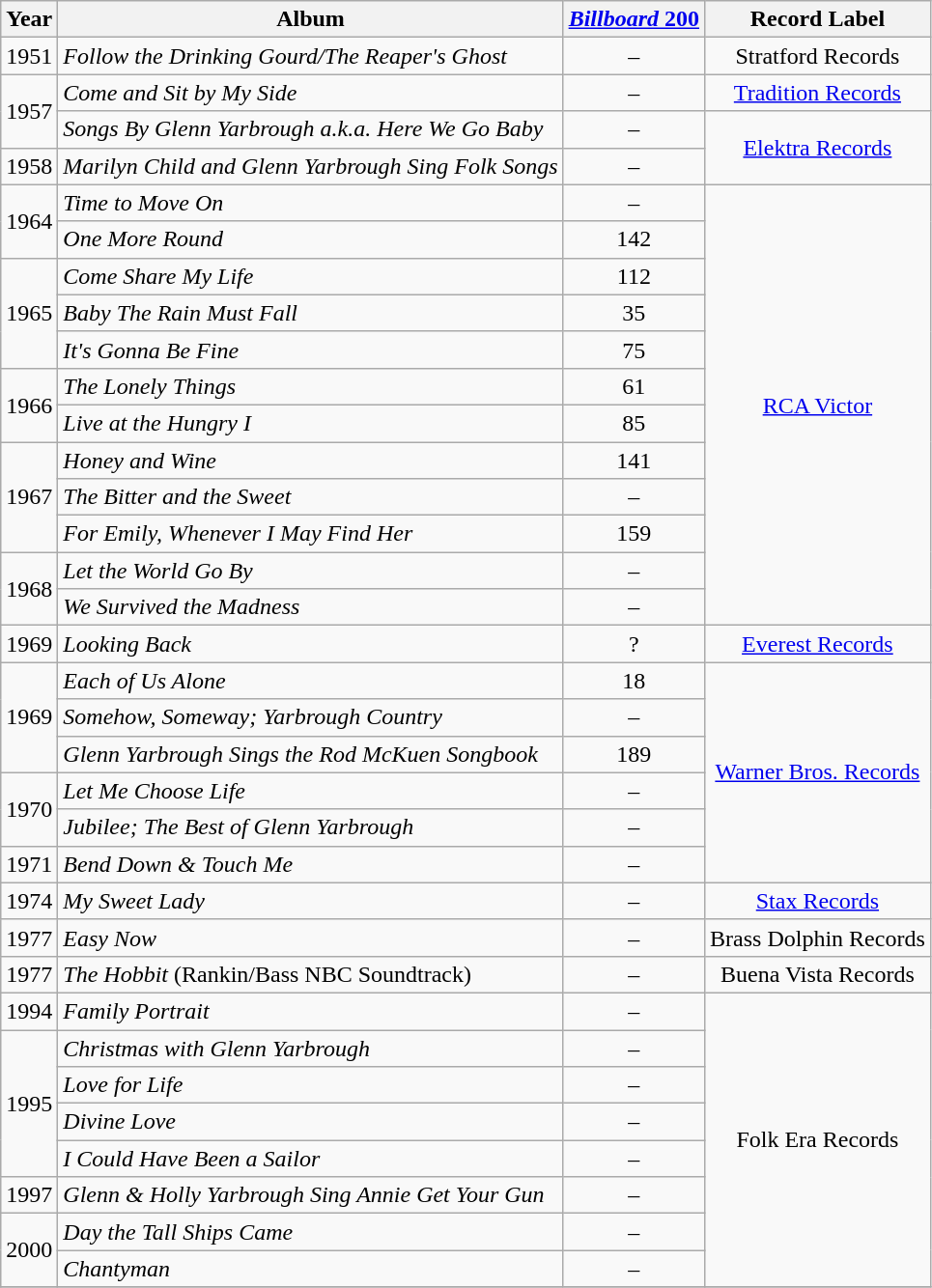<table class="wikitable" style=text-align:center;>
<tr>
<th>Year</th>
<th>Album</th>
<th><a href='#'><em>Billboard</em> 200</a></th>
<th>Record Label</th>
</tr>
<tr>
<td rowspan="1">1951</td>
<td align=left><em>Follow the Drinking Gourd/The Reaper's Ghost</em></td>
<td>–</td>
<td rowspan="1">Stratford Records</td>
</tr>
<tr>
<td rowspan="2">1957</td>
<td align=left><em>Come and Sit by My Side</em></td>
<td>–</td>
<td rowspan="1"><a href='#'>Tradition Records</a></td>
</tr>
<tr>
<td align=left><em>Songs By Glenn Yarbrough a.k.a. Here We Go Baby</em></td>
<td>–</td>
<td rowspan="2"><a href='#'>Elektra Records</a></td>
</tr>
<tr>
<td rowspan="1">1958</td>
<td align=left><em>Marilyn Child and Glenn Yarbrough Sing Folk Songs</em></td>
<td>–</td>
</tr>
<tr>
<td rowspan="2">1964</td>
<td align=left><em>Time to Move On</em></td>
<td>–</td>
<td rowspan="12"><a href='#'>RCA Victor</a></td>
</tr>
<tr>
<td align=left><em>One More Round</em></td>
<td>142</td>
</tr>
<tr>
<td rowspan="3">1965</td>
<td align=left><em>Come Share My Life</em></td>
<td>112</td>
</tr>
<tr>
<td align=left><em>Baby The Rain Must Fall</em></td>
<td>35</td>
</tr>
<tr>
<td align=left><em>It's Gonna Be Fine</em></td>
<td>75</td>
</tr>
<tr>
<td rowspan="2">1966</td>
<td align=left><em>The Lonely Things</em></td>
<td>61</td>
</tr>
<tr>
<td align=left><em>Live at the Hungry I</em></td>
<td>85</td>
</tr>
<tr>
<td rowspan="3">1967</td>
<td align=left><em>Honey and Wine</em></td>
<td>141</td>
</tr>
<tr>
<td align=left><em>The Bitter and the Sweet</em></td>
<td>–</td>
</tr>
<tr>
<td align=left><em>For Emily, Whenever I May Find Her</em></td>
<td>159</td>
</tr>
<tr>
<td rowspan="2">1968</td>
<td align=left><em>Let the World Go By</em></td>
<td>–</td>
</tr>
<tr>
<td align=left><em>We Survived the Madness</em></td>
<td>–</td>
</tr>
<tr>
<td rowspan="1">1969</td>
<td align=left><em>Looking Back</em></td>
<td>?</td>
<td rowspan="1"><a href='#'>Everest Records</a></td>
</tr>
<tr>
<td rowspan="3">1969</td>
<td align=left><em>Each of Us Alone</em></td>
<td>18</td>
<td rowspan="6"><a href='#'>Warner Bros. Records</a></td>
</tr>
<tr>
<td align=left><em>Somehow, Someway; Yarbrough Country</em></td>
<td>–</td>
</tr>
<tr>
<td align=left><em>Glenn Yarbrough Sings the Rod McKuen Songbook</em></td>
<td>189</td>
</tr>
<tr>
<td rowspan="2">1970</td>
<td align=left><em>Let Me Choose Life</em></td>
<td>–</td>
</tr>
<tr>
<td align=left><em>Jubilee; The Best of Glenn Yarbrough</em></td>
<td>–</td>
</tr>
<tr>
<td rowspan="1">1971</td>
<td align=left><em>Bend Down & Touch Me</em></td>
<td>–</td>
</tr>
<tr>
<td rowspan="1">1974</td>
<td align=left><em>My Sweet Lady</em></td>
<td>–</td>
<td rowspan="1"><a href='#'>Stax Records</a></td>
</tr>
<tr>
<td rowspan="1">1977</td>
<td align=left><em>Easy Now</em></td>
<td>–</td>
<td rowspan="1">Brass Dolphin Records</td>
</tr>
<tr>
<td rowspan="1">1977</td>
<td align=left><em>The Hobbit</em> (Rankin/Bass NBC Soundtrack)</td>
<td>–</td>
<td rowspan="1">Buena Vista Records</td>
</tr>
<tr>
<td rowspan="1">1994</td>
<td align=left><em>Family Portrait</em></td>
<td>–</td>
<td rowspan="8">Folk Era Records</td>
</tr>
<tr>
<td rowspan="4">1995</td>
<td align=left><em>Christmas with Glenn Yarbrough</em></td>
<td>–</td>
</tr>
<tr>
<td align=left><em>Love for Life</em></td>
<td>–</td>
</tr>
<tr>
<td align=left><em>Divine Love</em></td>
<td>–</td>
</tr>
<tr>
<td align=left><em>I Could Have Been a Sailor</em></td>
<td>–</td>
</tr>
<tr>
<td rowspan="1">1997</td>
<td align=left><em>Glenn & Holly Yarbrough Sing Annie Get Your Gun</em></td>
<td>–</td>
</tr>
<tr>
<td rowspan="2">2000</td>
<td align=left><em>Day the Tall Ships Came</em></td>
<td>–</td>
</tr>
<tr>
<td align=left><em>Chantyman</em></td>
<td>–</td>
</tr>
<tr>
</tr>
</table>
